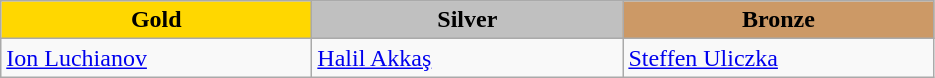<table class="wikitable" style="text-align:left">
<tr align="center">
<td width=200 bgcolor=gold><strong>Gold</strong></td>
<td width=200 bgcolor=silver><strong>Silver</strong></td>
<td width=200 bgcolor=CC9966><strong>Bronze</strong></td>
</tr>
<tr>
<td><a href='#'>Ion Luchianov</a><br><em></em></td>
<td><a href='#'>Halil Akkaş</a><br><em></em></td>
<td><a href='#'>Steffen Uliczka</a><br><em></em></td>
</tr>
</table>
